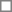<table cellpadding="3" cellspacing="0" border="1" style="background:#FFFFFF; font-size:69%; border:grey solid 1px; border-collapse:collapse;">
<tr>
<td colspan="2" rowspan="7"></td>
</tr>
</table>
